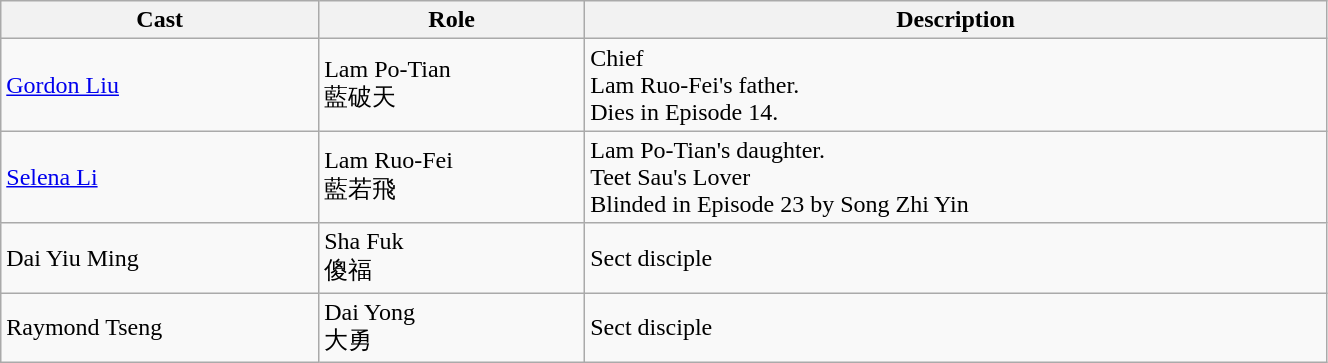<table class="wikitable" width="70%">
<tr>
<th>Cast</th>
<th>Role</th>
<th>Description</th>
</tr>
<tr>
<td><a href='#'>Gordon Liu</a></td>
<td>Lam Po-Tian<br>藍破天</td>
<td>Chief<br>Lam Ruo-Fei's father. <br>Dies in Episode 14.</td>
</tr>
<tr>
<td><a href='#'>Selena Li</a></td>
<td>Lam Ruo-Fei<br>藍若飛</td>
<td>Lam Po-Tian's daughter. <br> Teet Sau's Lover <br>Blinded in Episode 23 by Song Zhi Yin</td>
</tr>
<tr>
<td>Dai Yiu Ming</td>
<td>Sha Fuk<br>傻福</td>
<td>Sect disciple</td>
</tr>
<tr>
<td>Raymond Tseng</td>
<td>Dai Yong<br>大勇</td>
<td>Sect disciple</td>
</tr>
</table>
